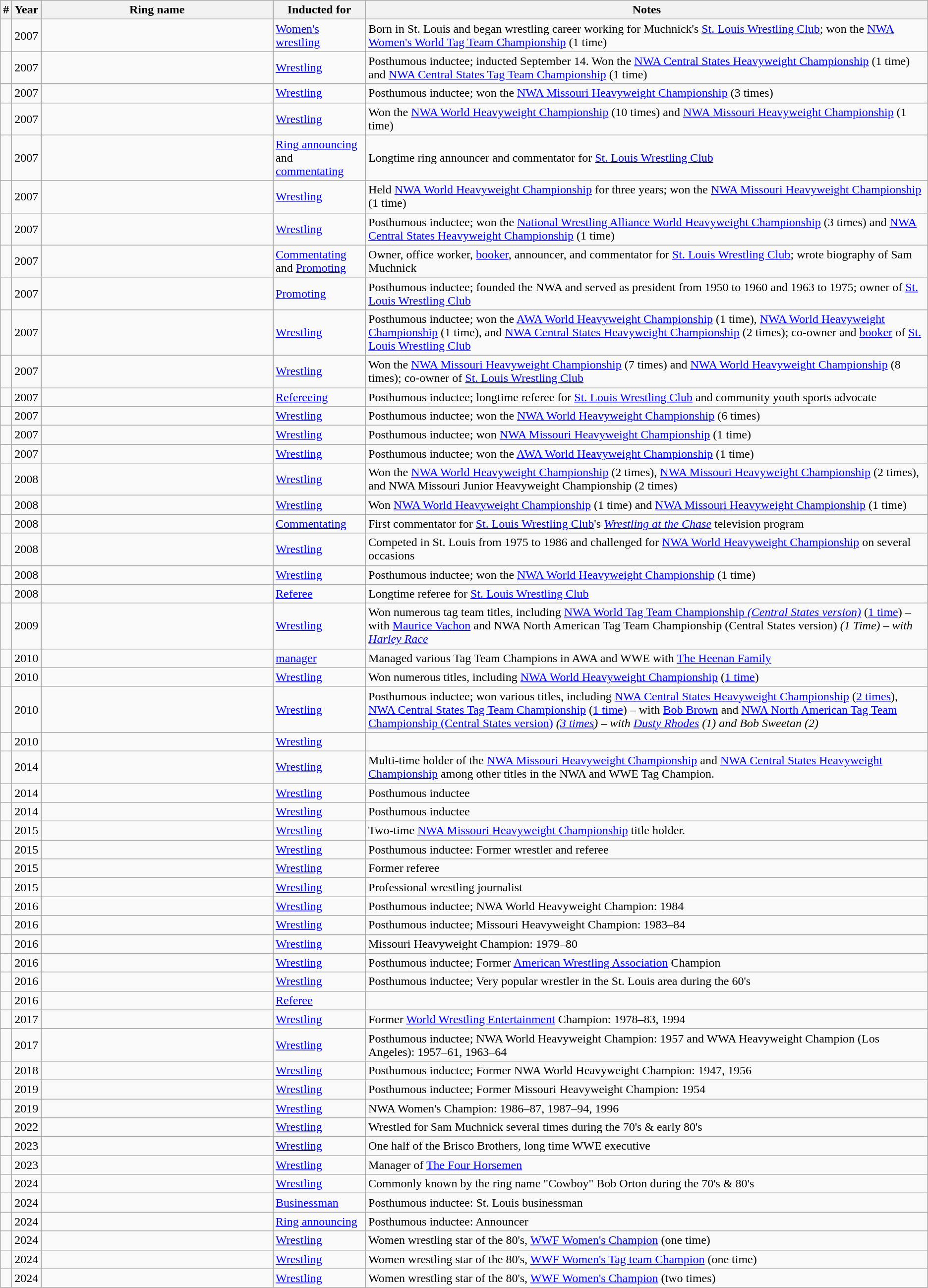<table class="wikitable sortable">
<tr>
<th style="width:1%;">#</th>
<th style="width:1%;"><strong>Year</strong></th>
<th style="width:25%;"><strong>Ring name</strong><br></th>
<th style="width:10%;"><strong>Inducted for</strong></th>
<th class="unsortable"><strong>Notes</strong></th>
</tr>
<tr>
<td style="text-align:center;"></td>
<td style="text-align:center;">2007</td>
<td><br></td>
<td><a href='#'>Women's wrestling</a></td>
<td>Born in St. Louis and began wrestling career working for Muchnick's <a href='#'>St. Louis Wrestling Club</a>; won the <a href='#'>NWA Women's World Tag Team Championship</a> (1 time)</td>
</tr>
<tr>
<td style="text-align:center;"></td>
<td style="text-align:center;">2007</td>
<td><br></td>
<td><a href='#'>Wrestling</a></td>
<td>Posthumous inductee; inducted September 14. Won the <a href='#'>NWA Central States Heavyweight Championship</a> (1 time) and <a href='#'>NWA Central States Tag Team Championship</a> (1 time)</td>
</tr>
<tr>
<td style="text-align:center;"></td>
<td style="text-align:center;">2007</td>
<td><br></td>
<td><a href='#'>Wrestling</a></td>
<td>Posthumous inductee; won the <a href='#'>NWA Missouri Heavyweight Championship</a> (3 times)</td>
</tr>
<tr>
<td style="text-align:center;"></td>
<td style="text-align:center;">2007</td>
<td><br></td>
<td><a href='#'>Wrestling</a></td>
<td>Won the <a href='#'>NWA World Heavyweight Championship</a> (10 times) and <a href='#'>NWA Missouri Heavyweight Championship</a> (1 time)</td>
</tr>
<tr>
<td style="text-align:center;"></td>
<td style="text-align:center;">2007</td>
<td></td>
<td><a href='#'>Ring announcing</a> and <a href='#'>commentating</a></td>
<td>Longtime ring announcer and commentator for <a href='#'>St. Louis Wrestling Club</a></td>
</tr>
<tr>
<td style="text-align:center;"></td>
<td style="text-align:center;">2007</td>
<td></td>
<td><a href='#'>Wrestling</a></td>
<td>Held <a href='#'>NWA World Heavyweight Championship</a> for three years; won the <a href='#'>NWA Missouri Heavyweight Championship</a> (1 time)</td>
</tr>
<tr>
<td style="text-align:center;"></td>
<td style="text-align:center;">2007</td>
<td><br></td>
<td><a href='#'>Wrestling</a></td>
<td>Posthumous inductee; won the <a href='#'>National Wrestling Alliance World Heavyweight Championship</a> (3 times) and <a href='#'>NWA Central States Heavyweight Championship</a> (1 time)</td>
</tr>
<tr>
<td style="text-align:center;"></td>
<td style="text-align:center;">2007</td>
<td></td>
<td><a href='#'>Commentating</a> and <a href='#'>Promoting</a></td>
<td>Owner, office worker, <a href='#'>booker</a>, announcer, and commentator for <a href='#'>St. Louis Wrestling Club</a>; wrote biography of Sam Muchnick</td>
</tr>
<tr>
<td style="text-align:center;"></td>
<td style="text-align:center;">2007</td>
<td></td>
<td><a href='#'>Promoting</a></td>
<td>Posthumous inductee; founded the NWA and served as president from 1950 to 1960 and 1963 to 1975; owner of <a href='#'>St. Louis Wrestling Club</a></td>
</tr>
<tr>
<td style="text-align:center;"></td>
<td style="text-align:center;">2007</td>
<td></td>
<td><a href='#'>Wrestling</a></td>
<td>Posthumous inductee; won the <a href='#'>AWA World Heavyweight Championship</a> (1 time), <a href='#'>NWA World Heavyweight Championship</a> (1 time), and <a href='#'>NWA Central States Heavyweight Championship</a> (2 times); co-owner and <a href='#'>booker</a> of <a href='#'>St. Louis Wrestling Club</a></td>
</tr>
<tr>
<td style="text-align:center;"></td>
<td style="text-align:center;">2007</td>
<td></td>
<td><a href='#'>Wrestling</a></td>
<td>Won the <a href='#'>NWA Missouri Heavyweight Championship</a> (7 times) and <a href='#'>NWA World Heavyweight Championship</a> (8 times); co-owner of <a href='#'>St. Louis Wrestling Club</a></td>
</tr>
<tr>
<td style="text-align:center;"></td>
<td style="text-align:center;">2007</td>
<td></td>
<td><a href='#'>Refereeing</a></td>
<td>Posthumous inductee; longtime referee for <a href='#'>St. Louis Wrestling Club</a> and community youth sports advocate</td>
</tr>
<tr>
<td style="text-align:center;"></td>
<td style="text-align:center;">2007</td>
<td><br></td>
<td><a href='#'>Wrestling</a></td>
<td>Posthumous inductee; won the <a href='#'>NWA World Heavyweight Championship</a> (6 times)</td>
</tr>
<tr>
<td style="text-align:center;"></td>
<td style="text-align:center;">2007</td>
<td><br></td>
<td><a href='#'>Wrestling</a></td>
<td>Posthumous inductee; won <a href='#'>NWA Missouri Heavyweight Championship</a> (1 time)</td>
</tr>
<tr>
<td style="text-align:center;"></td>
<td style="text-align:center;">2007</td>
<td><br></td>
<td><a href='#'>Wrestling</a></td>
<td>Posthumous inductee; won the <a href='#'>AWA World Heavyweight Championship</a> (1 time)</td>
</tr>
<tr>
<td style="text-align:center;"></td>
<td style="text-align:center;">2008</td>
<td><br></td>
<td><a href='#'>Wrestling</a></td>
<td>Won the <a href='#'>NWA World Heavyweight Championship</a> (2 times), <a href='#'>NWA Missouri Heavyweight Championship</a> (2 times), and NWA Missouri Junior Heavyweight Championship (2 times)</td>
</tr>
<tr>
<td style="text-align:center;"></td>
<td style="text-align:center;">2008</td>
<td></td>
<td><a href='#'>Wrestling</a></td>
<td>Won <a href='#'>NWA World Heavyweight Championship</a> (1 time) and <a href='#'>NWA Missouri Heavyweight Championship</a> (1 time)</td>
</tr>
<tr>
<td style="text-align:center;"></td>
<td style="text-align:center;">2008</td>
<td></td>
<td><a href='#'>Commentating</a></td>
<td>First commentator for <a href='#'>St. Louis Wrestling Club</a>'s <em><a href='#'>Wrestling at the Chase</a></em> television program</td>
</tr>
<tr>
<td style="text-align:center;"></td>
<td style="text-align:center;">2008</td>
<td><br></td>
<td><a href='#'>Wrestling</a></td>
<td>Competed in St. Louis from 1975 to 1986 and challenged for <a href='#'>NWA World Heavyweight Championship</a> on several occasions</td>
</tr>
<tr>
<td style="text-align:center;"></td>
<td style="text-align:center;">2008</td>
<td><br></td>
<td><a href='#'>Wrestling</a></td>
<td>Posthumous inductee; won the <a href='#'>NWA World Heavyweight Championship</a> (1 time)</td>
</tr>
<tr>
<td style="text-align:center;"></td>
<td style="text-align:center;">2008</td>
<td></td>
<td><a href='#'>Referee</a></td>
<td>Longtime referee for <a href='#'>St. Louis Wrestling Club</a></td>
</tr>
<tr>
<td style="text-align:center;"></td>
<td style="text-align:center;">2009</td>
<td></td>
<td><a href='#'>Wrestling</a></td>
<td>Won numerous tag team titles, including <a href='#'>NWA World Tag Team Championship <em>(Central States version)</em></a> (<a href='#'>1 time</a>) – with <a href='#'>Maurice Vachon</a> and NWA North American Tag Team Championship (Central States version)<em> (1 Time) – with <a href='#'>Harley Race</a></td>
</tr>
<tr>
<td style="text-align:center;"></td>
<td style="text-align:center;">2010</td>
<td></td>
<td><a href='#'>manager</a></td>
<td>Managed various Tag Team Champions in AWA and WWE with <a href='#'>The Heenan Family</a></td>
</tr>
<tr>
<td style="text-align:center;"></td>
<td style="text-align:center;">2010</td>
<td></td>
<td><a href='#'>Wrestling</a></td>
<td>Won numerous titles, including <a href='#'>NWA World Heavyweight Championship</a> (<a href='#'>1 time</a>)</td>
</tr>
<tr>
<td style="text-align:center;"></td>
<td style="text-align:center;">2010</td>
<td></td>
<td><a href='#'>Wrestling</a></td>
<td>Posthumous inductee; won various titles, including <a href='#'>NWA Central States Heavyweight Championship</a> (<a href='#'>2 times</a>), <a href='#'>NWA Central States Tag Team Championship</a> (<a href='#'>1 time</a>) – with <a href='#'>Bob Brown</a> and <a href='#'>NWA North American Tag Team Championship </em>(Central States version)<em></a> (<a href='#'>3 times</a>) – with <a href='#'>Dusty Rhodes</a> (1) and Bob Sweetan (2)</td>
</tr>
<tr>
<td style="text-align:center;"></td>
<td style="text-align:center;">2010</td>
<td></td>
<td><a href='#'>Wrestling</a></td>
<td></td>
</tr>
<tr>
<td style="text-align:center;"></td>
<td style="text-align:center;">2014</td>
<td></td>
<td><a href='#'>Wrestling</a></td>
<td>Multi-time holder of the <a href='#'>NWA Missouri Heavyweight Championship</a> and <a href='#'>NWA Central States Heavyweight Championship</a> among other titles in the NWA and WWE Tag Champion.</td>
</tr>
<tr>
<td style="text-align:center;"></td>
<td style="text-align:center;">2014</td>
<td></td>
<td><a href='#'>Wrestling</a></td>
<td>Posthumous inductee</td>
</tr>
<tr>
<td style="text-align:center;"></td>
<td style="text-align:center;">2014</td>
<td><br></td>
<td><a href='#'>Wrestling</a></td>
<td>Posthumous inductee</td>
</tr>
<tr>
<td style="text-align:center;"></td>
<td style="text-align:center;">2015</td>
<td></td>
<td><a href='#'>Wrestling</a></td>
<td>Two-time <a href='#'>NWA Missouri Heavyweight Championship</a> title holder.</td>
</tr>
<tr>
<td style="text-align:center;"></td>
<td style="text-align:center;">2015</td>
<td></td>
<td><a href='#'>Wrestling</a></td>
<td>Posthumous inductee: Former wrestler and referee</td>
</tr>
<tr>
<td style="text-align:center;"></td>
<td style="text-align:center;">2015</td>
<td></td>
<td><a href='#'>Wrestling</a></td>
<td>Former referee</td>
</tr>
<tr>
<td style="text-align:center;"></td>
<td style="text-align:center;">2015</td>
<td></td>
<td><a href='#'>Wrestling</a></td>
<td>Professional wrestling journalist</td>
</tr>
<tr>
<td style="text-align:center;"></td>
<td style="text-align:center;">2016</td>
<td></td>
<td><a href='#'>Wrestling</a></td>
<td>Posthumous inductee; NWA World Heavyweight Champion: 1984</td>
</tr>
<tr>
<td style="text-align:center;"></td>
<td style="text-align:center;">2016</td>
<td></td>
<td><a href='#'>Wrestling</a></td>
<td>Posthumous inductee; Missouri Heavyweight Champion: 1983–84</td>
</tr>
<tr>
<td style="text-align:center;"></td>
<td style="text-align:center;">2016</td>
<td></td>
<td><a href='#'>Wrestling</a></td>
<td>Missouri Heavyweight Champion: 1979–80</td>
</tr>
<tr>
<td style="text-align:center;"></td>
<td style="text-align:center;">2016</td>
<td></td>
<td><a href='#'>Wrestling</a></td>
<td>Posthumous inductee; Former <a href='#'>American Wrestling Association</a> Champion</td>
</tr>
<tr>
<td style="text-align:center;"></td>
<td style="text-align:center;">2016</td>
<td></td>
<td><a href='#'>Wrestling</a></td>
<td>Posthumous inductee; Very popular wrestler in the St. Louis area during the 60's</td>
</tr>
<tr>
<td style="text-align:center;"></td>
<td style="text-align:center;">2016</td>
<td></td>
<td><a href='#'>Referee</a></td>
<td></td>
</tr>
<tr>
<td style="text-align:center;"></td>
<td style="text-align:center;">2017</td>
<td></td>
<td><a href='#'>Wrestling</a></td>
<td>Former <a href='#'>World Wrestling Entertainment</a> Champion: 1978–83, 1994</td>
</tr>
<tr>
<td style="text-align:center;"></td>
<td style="text-align:center;">2017</td>
<td></td>
<td><a href='#'>Wrestling</a></td>
<td>Posthumous inductee; NWA World Heavyweight Champion: 1957 and WWA Heavyweight Champion (Los Angeles): 1957–61, 1963–64</td>
</tr>
<tr>
<td style="text-align:center;"></td>
<td style="text-align:center;">2018</td>
<td></td>
<td><a href='#'>Wrestling</a></td>
<td>Posthumous inductee; Former NWA World Heavyweight Champion: 1947, 1956</td>
</tr>
<tr>
<td style="text-align:center;"></td>
<td style="text-align:center;">2019</td>
<td></td>
<td><a href='#'>Wrestling</a></td>
<td>Posthumous inductee; Former Missouri Heavyweight Champion: 1954</td>
</tr>
<tr>
<td style="text-align:center;"></td>
<td style="text-align:center;">2019</td>
<td></td>
<td><a href='#'>Wrestling</a></td>
<td>NWA Women's Champion: 1986–87, 1987–94, 1996</td>
</tr>
<tr>
<td style="text-align:center;"></td>
<td style="text-align:center;">2022</td>
<td></td>
<td><a href='#'>Wrestling</a></td>
<td>Wrestled for Sam Muchnick several times during the 70's & early 80's</td>
</tr>
<tr>
<td style="text-align:center;"></td>
<td style="text-align:center;">2023</td>
<td></td>
<td><a href='#'>Wrestling</a></td>
<td>One half of the Brisco Brothers, long time WWE executive</td>
</tr>
<tr>
<td style="text-align:center;"></td>
<td style="text-align:center;">2023</td>
<td></td>
<td><a href='#'>Wrestling</a></td>
<td>Manager of <a href='#'>The Four Horsemen</a></td>
</tr>
<tr>
<td style="text-align:center;"></td>
<td style="text-align:center;">2024</td>
<td></td>
<td><a href='#'>Wrestling</a></td>
<td>Commonly known by the ring name "Cowboy" Bob Orton during the 70's & 80's</td>
</tr>
<tr>
<td style="text-align:center;"></td>
<td style="text-align:center;">2024</td>
<td></td>
<td><a href='#'>Businessman</a></td>
<td>Posthumous inductee: St. Louis businessman</td>
</tr>
<tr>
<td style="text-align:center;"></td>
<td style="text-align:center;">2024</td>
<td></td>
<td><a href='#'>Ring announcing</a></td>
<td>Posthumous inductee: Announcer</td>
</tr>
<tr>
<td style="text-align:center;"></td>
<td style="text-align:center;">2024</td>
<td></td>
<td><a href='#'>Wrestling</a></td>
<td>Women wrestling star of the 80's, <a href='#'>WWF Women's Champion</a> (one time)</td>
</tr>
<tr>
<td style="text-align:center;"></td>
<td style="text-align:center;">2024</td>
<td></td>
<td><a href='#'>Wrestling</a></td>
<td>Women wrestling star of the 80's, <a href='#'>WWF Women's Tag team Champion</a> (one time)</td>
</tr>
<tr>
<td style="text-align:center;"></td>
<td style="text-align:center;">2024</td>
<td></td>
<td><a href='#'>Wrestling</a></td>
<td>Women wrestling star of the 80's, <a href='#'>WWF Women's Champion</a> (two times)</td>
</tr>
</table>
